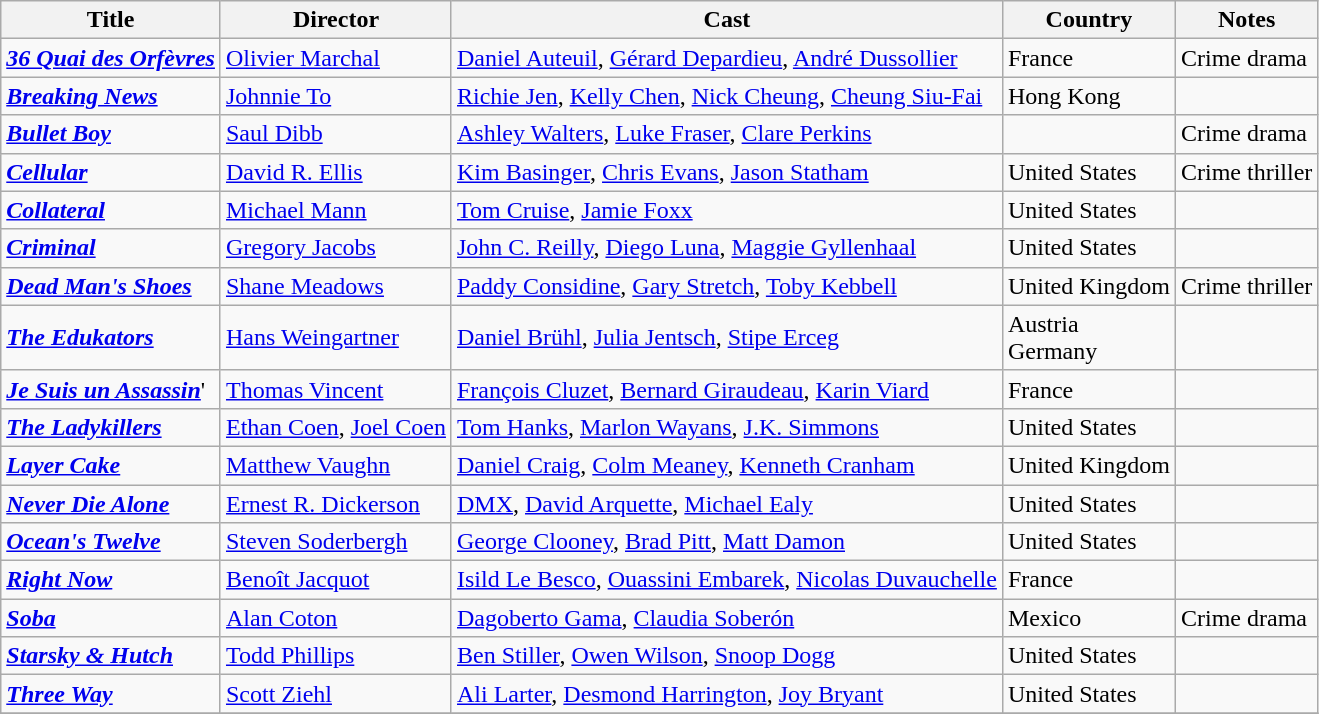<table class="wikitable">
<tr>
<th>Title</th>
<th>Director</th>
<th>Cast</th>
<th>Country</th>
<th>Notes</th>
</tr>
<tr>
<td><strong><em><a href='#'>36 Quai des Orfèvres</a></em></strong></td>
<td><a href='#'>Olivier Marchal</a></td>
<td><a href='#'>Daniel Auteuil</a>, <a href='#'>Gérard Depardieu</a>, <a href='#'>André Dussollier</a></td>
<td>France</td>
<td>Crime drama</td>
</tr>
<tr>
<td><strong><em><a href='#'>Breaking News</a></em></strong></td>
<td><a href='#'>Johnnie To</a></td>
<td><a href='#'>Richie Jen</a>, <a href='#'>Kelly Chen</a>, <a href='#'>Nick Cheung</a>, <a href='#'>Cheung Siu-Fai</a></td>
<td>Hong Kong</td>
<td></td>
</tr>
<tr>
<td><strong><em><a href='#'>Bullet Boy</a></em></strong></td>
<td><a href='#'>Saul Dibb</a></td>
<td><a href='#'>Ashley Walters</a>, <a href='#'>Luke Fraser</a>, <a href='#'>Clare Perkins</a></td>
<td></td>
<td>Crime drama</td>
</tr>
<tr>
<td><strong><em><a href='#'>Cellular</a></em></strong></td>
<td><a href='#'>David R. Ellis</a></td>
<td><a href='#'>Kim Basinger</a>, <a href='#'>Chris Evans</a>, <a href='#'>Jason Statham</a></td>
<td>United States</td>
<td>Crime thriller</td>
</tr>
<tr>
<td><strong><em><a href='#'>Collateral</a></em></strong></td>
<td><a href='#'>Michael Mann</a></td>
<td><a href='#'>Tom Cruise</a>, <a href='#'>Jamie Foxx</a></td>
<td>United States</td>
<td></td>
</tr>
<tr>
<td><strong><em><a href='#'>Criminal</a></em></strong></td>
<td><a href='#'>Gregory Jacobs</a></td>
<td><a href='#'>John C. Reilly</a>, <a href='#'>Diego Luna</a>, <a href='#'>Maggie Gyllenhaal</a></td>
<td>United States</td>
<td></td>
</tr>
<tr>
<td><strong><em><a href='#'>Dead Man's Shoes</a></em></strong></td>
<td><a href='#'>Shane Meadows</a></td>
<td><a href='#'>Paddy Considine</a>, <a href='#'>Gary Stretch</a>, <a href='#'>Toby Kebbell</a></td>
<td>United Kingdom</td>
<td>Crime thriller</td>
</tr>
<tr>
<td><strong><em><a href='#'>The Edukators</a></em></strong></td>
<td><a href='#'>Hans Weingartner</a></td>
<td><a href='#'>Daniel Brühl</a>, <a href='#'>Julia Jentsch</a>, <a href='#'>Stipe Erceg</a></td>
<td>Austria<br>Germany</td>
<td></td>
</tr>
<tr>
<td><strong><em><a href='#'>Je Suis un Assassin</a></em></strong>'</td>
<td><a href='#'>Thomas Vincent</a></td>
<td><a href='#'>François Cluzet</a>, <a href='#'>Bernard Giraudeau</a>, <a href='#'>Karin Viard</a></td>
<td>France</td>
<td></td>
</tr>
<tr>
<td><strong><em><a href='#'>The Ladykillers</a></em></strong></td>
<td><a href='#'>Ethan Coen</a>, <a href='#'>Joel Coen</a></td>
<td><a href='#'>Tom Hanks</a>, <a href='#'>Marlon Wayans</a>, <a href='#'>J.K. Simmons</a></td>
<td>United States</td>
<td></td>
</tr>
<tr>
<td><strong><em><a href='#'>Layer Cake</a></em></strong></td>
<td><a href='#'>Matthew Vaughn</a></td>
<td><a href='#'>Daniel Craig</a>, <a href='#'>Colm Meaney</a>, <a href='#'>Kenneth Cranham</a></td>
<td>United Kingdom</td>
<td></td>
</tr>
<tr>
<td><strong><em><a href='#'>Never Die Alone</a></em></strong></td>
<td><a href='#'>Ernest R. Dickerson</a></td>
<td><a href='#'>DMX</a>, <a href='#'>David Arquette</a>, <a href='#'>Michael Ealy</a></td>
<td>United States</td>
<td></td>
</tr>
<tr>
<td><strong><em><a href='#'>Ocean's Twelve</a></em></strong></td>
<td><a href='#'>Steven Soderbergh</a></td>
<td><a href='#'>George Clooney</a>, <a href='#'>Brad Pitt</a>, <a href='#'>Matt Damon</a></td>
<td>United States</td>
<td></td>
</tr>
<tr>
<td><strong><em><a href='#'>Right Now</a></em></strong></td>
<td><a href='#'>Benoît Jacquot</a></td>
<td><a href='#'>Isild Le Besco</a>, <a href='#'>Ouassini Embarek</a>, <a href='#'>Nicolas Duvauchelle</a></td>
<td>France</td>
<td></td>
</tr>
<tr>
<td><strong><em><a href='#'>Soba</a></em></strong></td>
<td><a href='#'>Alan Coton</a></td>
<td><a href='#'>Dagoberto Gama</a>, <a href='#'>Claudia Soberón</a></td>
<td>Mexico</td>
<td>Crime drama</td>
</tr>
<tr>
<td><strong><em><a href='#'>Starsky & Hutch</a></em></strong></td>
<td><a href='#'>Todd Phillips</a></td>
<td><a href='#'>Ben Stiller</a>, <a href='#'>Owen Wilson</a>, <a href='#'>Snoop Dogg</a></td>
<td>United States</td>
<td></td>
</tr>
<tr>
<td><strong><em><a href='#'>Three Way</a></em></strong></td>
<td><a href='#'>Scott Ziehl</a></td>
<td><a href='#'>Ali Larter</a>, <a href='#'>Desmond Harrington</a>, <a href='#'>Joy Bryant</a></td>
<td>United States</td>
<td></td>
</tr>
<tr>
</tr>
</table>
